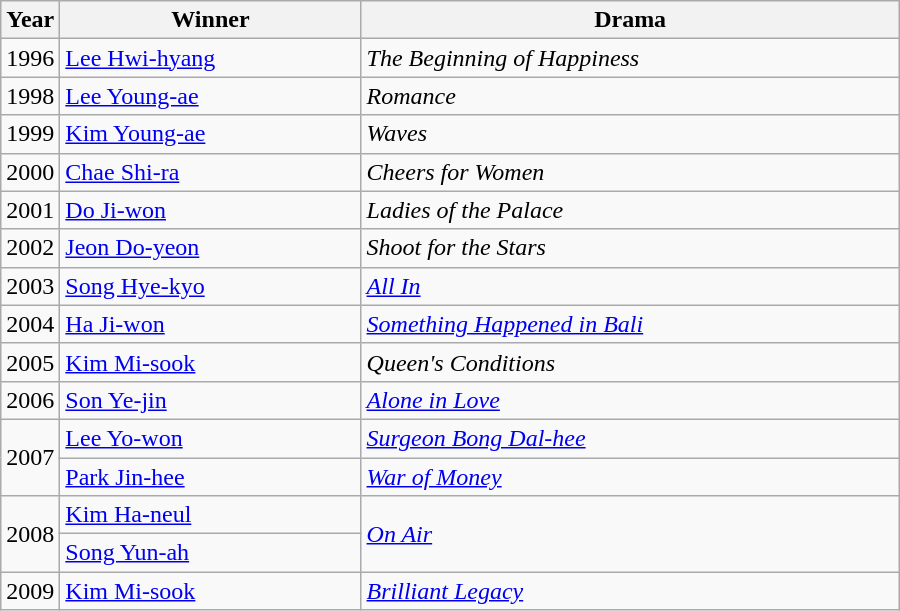<table class="wikitable" style="width:600px">
<tr>
<th width=10>Year</th>
<th>Winner</th>
<th>Drama</th>
</tr>
<tr>
<td>1996</td>
<td><a href='#'>Lee Hwi-hyang</a></td>
<td><em>The Beginning of Happiness</em></td>
</tr>
<tr>
<td>1998</td>
<td><a href='#'>Lee Young-ae</a></td>
<td><em>Romance</em></td>
</tr>
<tr>
<td>1999</td>
<td><a href='#'>Kim Young-ae</a></td>
<td><em>Waves</em></td>
</tr>
<tr>
<td>2000</td>
<td><a href='#'>Chae Shi-ra</a></td>
<td><em>Cheers for Women</em></td>
</tr>
<tr>
<td>2001</td>
<td><a href='#'>Do Ji-won</a></td>
<td><em>Ladies of the Palace</em></td>
</tr>
<tr>
<td>2002</td>
<td><a href='#'>Jeon Do-yeon</a></td>
<td><em>Shoot for the Stars</em></td>
</tr>
<tr>
<td>2003</td>
<td><a href='#'>Song Hye-kyo</a></td>
<td><em><a href='#'>All In</a></em></td>
</tr>
<tr>
<td>2004</td>
<td><a href='#'>Ha Ji-won</a></td>
<td><em><a href='#'>Something Happened in Bali</a></em></td>
</tr>
<tr>
<td>2005</td>
<td><a href='#'>Kim Mi-sook</a></td>
<td><em>Queen's Conditions</em></td>
</tr>
<tr>
<td>2006</td>
<td><a href='#'>Son Ye-jin</a></td>
<td><em><a href='#'>Alone in Love</a></em></td>
</tr>
<tr>
<td rowspan=2>2007</td>
<td><a href='#'>Lee Yo-won</a></td>
<td><em><a href='#'>Surgeon Bong Dal-hee</a></em></td>
</tr>
<tr>
<td><a href='#'>Park Jin-hee</a></td>
<td><em><a href='#'>War of Money</a></em></td>
</tr>
<tr>
<td rowspan=2>2008</td>
<td><a href='#'>Kim Ha-neul</a></td>
<td rowspan=2><em><a href='#'>On Air</a></em></td>
</tr>
<tr>
<td><a href='#'>Song Yun-ah</a></td>
</tr>
<tr>
<td>2009</td>
<td><a href='#'>Kim Mi-sook</a></td>
<td><em><a href='#'>Brilliant Legacy</a></em></td>
</tr>
</table>
